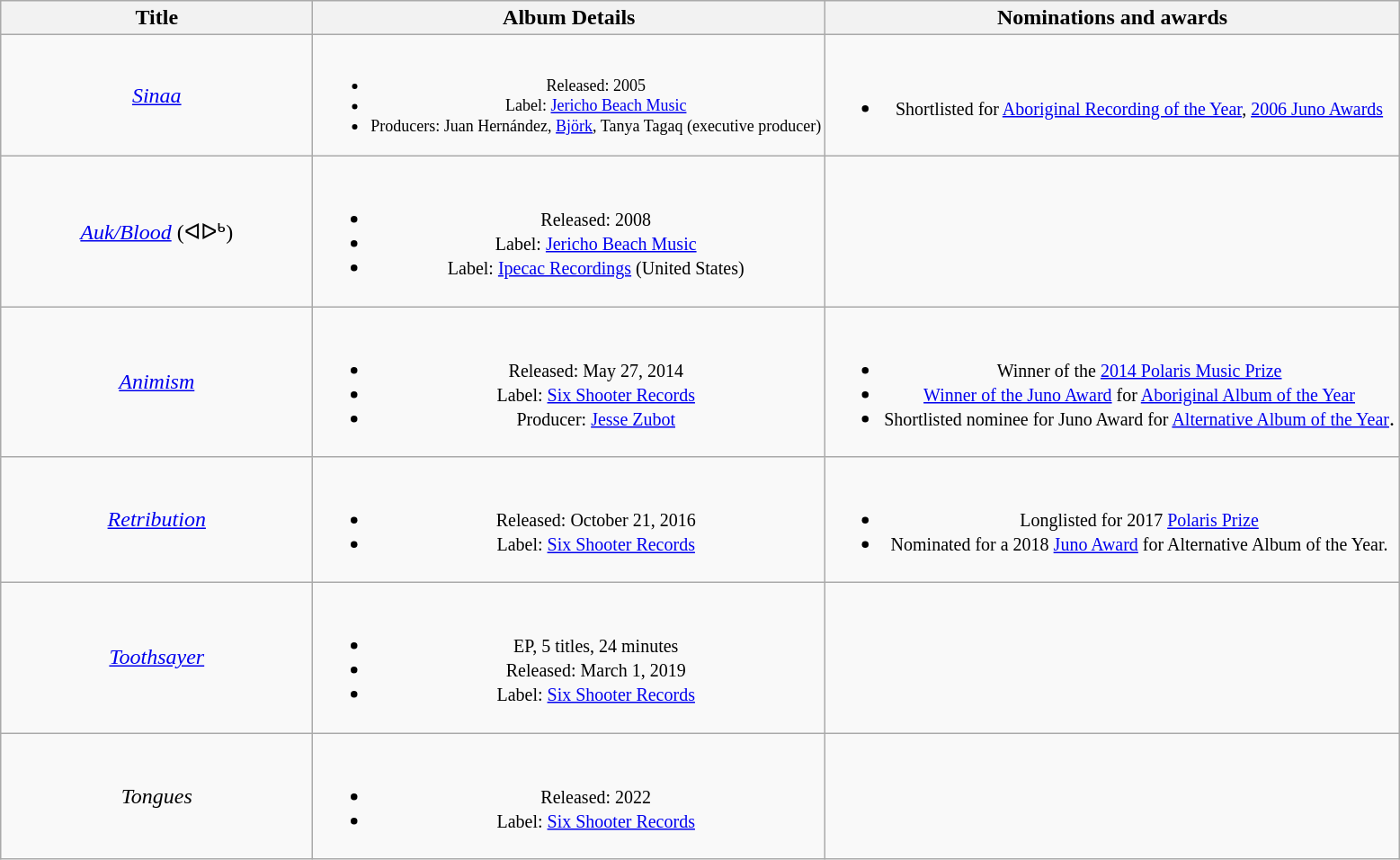<table class="wikitable plainrowheaders" border="1" style="text-align:center; text-align:center; href:2014 Polaris Music Prize">
<tr>
<th scope="col" style="width:14em;">Title</th>
<th>Album Details</th>
<th>Nominations and awards</th>
</tr>
<tr>
<td scope="row"><em><a href='#'>Sinaa</a></em></td>
<td style="font-size:12px;"><br><ul><li>Released: 2005</li><li>Label: <a href='#'>Jericho Beach Music</a></li><li>Producers: Juan Hernández, <a href='#'>Björk</a>, Tanya Tagaq (executive producer)</li></ul></td>
<td><br><ul><li><small>Shortlisted for <a href='#'>Aboriginal Recording of the Year</a>, <a href='#'>2006 Juno Awards</a></small></li></ul></td>
</tr>
<tr>
<td><em><a href='#'>Auk/Blood</a></em> (ᐊᐅᒃ)</td>
<td><br><ul><li><small>Released: 2008</small></li><li><small>Label: <a href='#'>Jericho Beach Music</a></small></li><li><small>Label: <a href='#'>Ipecac Recordings</a> (United States)</small></li></ul></td>
<td></td>
</tr>
<tr>
<td><em><a href='#'>Animism</a></em></td>
<td><br><ul><li><small>Released: May 27, 2014</small></li><li><small>Label: <a href='#'>Six Shooter Records</a></small></li><li><small>Producer: <a href='#'>Jesse Zubot</a></small></li></ul></td>
<td><br><ul><li><small>Winner of the <a href='#'>2014 Polaris Music Prize</a></small></li><li><small><a href='#'>Winner of the Juno Award</a> for <a href='#'>Aboriginal Album of the Year</a></small></li><li><small>Shortlisted nominee for Juno Award for <a href='#'>Alternative Album of the Year</a></small>.</li></ul></td>
</tr>
<tr>
<td><em><a href='#'>Retribution</a></em></td>
<td><br><ul><li><small>Released: October 21, 2016</small></li><li><small>Label: <a href='#'>Six Shooter Records</a></small></li></ul></td>
<td><br><ul><li><small>Longlisted for 2017 <a href='#'>Polaris Prize</a></small></li><li><small>Nominated for a 2018 <a href='#'>Juno Award</a> for Alternative Album of the Year.</small></li></ul></td>
</tr>
<tr>
<td><em><a href='#'>Toothsayer</a></em></td>
<td><br><ul><li><small>EP, 5 titles, 24 minutes</small></li><li><small>Released: March 1, 2019</small></li><li><small>Label: <a href='#'>Six Shooter Records</a></small></li></ul></td>
<td></td>
</tr>
<tr>
<td><em>Tongues</em></td>
<td><br><ul><li><small>Released: 2022</small></li><li><small>Label: <a href='#'>Six Shooter Records</a></small></li></ul></td>
<td></td>
</tr>
</table>
